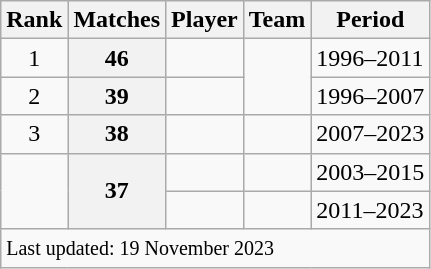<table class="wikitable plainrowheaders sortable">
<tr>
<th scope=col>Rank</th>
<th scope=col>Matches</th>
<th scope=col>Player</th>
<th scope=col>Team</th>
<th scope=col>Period</th>
</tr>
<tr>
<td align=center>1</td>
<th scope=row style=text-align:center;>46</th>
<td></td>
<td rowspan=2></td>
<td>1996–2011</td>
</tr>
<tr>
<td align=center>2</td>
<th scope=row style=text-align:center;>39</th>
<td></td>
<td>1996–2007</td>
</tr>
<tr>
<td align=center>3</td>
<th scope=row style=text-align:center;>38</th>
<td></td>
<td></td>
<td>2007–2023</td>
</tr>
<tr>
<td align=center rowspan=2></td>
<th scope=row style=text-align:center; rowspan=2>37</th>
<td></td>
<td></td>
<td>2003–2015</td>
</tr>
<tr>
<td></td>
<td></td>
<td>2011–2023</td>
</tr>
<tr class=sortbottom>
<td colspan=5><small>Last updated: 19 November 2023</small></td>
</tr>
</table>
